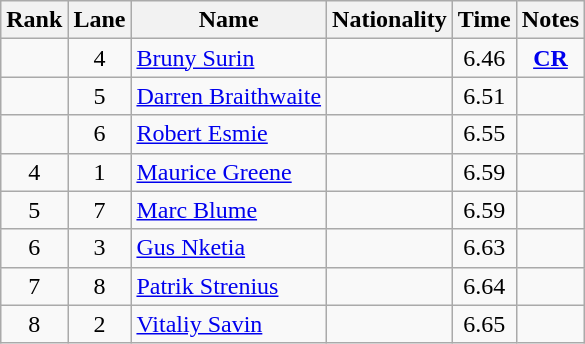<table class="wikitable sortable" style="text-align:center">
<tr>
<th>Rank</th>
<th>Lane</th>
<th>Name</th>
<th>Nationality</th>
<th>Time</th>
<th>Notes</th>
</tr>
<tr>
<td></td>
<td>4</td>
<td align="left"><a href='#'>Bruny Surin</a></td>
<td align=left></td>
<td>6.46</td>
<td><strong><a href='#'>CR</a></strong></td>
</tr>
<tr>
<td></td>
<td>5</td>
<td align="left"><a href='#'>Darren Braithwaite</a></td>
<td align=left></td>
<td>6.51</td>
<td></td>
</tr>
<tr>
<td></td>
<td>6</td>
<td align="left"><a href='#'>Robert Esmie</a></td>
<td align=left></td>
<td>6.55</td>
<td></td>
</tr>
<tr>
<td>4</td>
<td>1</td>
<td align="left"><a href='#'>Maurice Greene</a></td>
<td align=left></td>
<td>6.59</td>
<td></td>
</tr>
<tr>
<td>5</td>
<td>7</td>
<td align="left"><a href='#'>Marc Blume</a></td>
<td align=left></td>
<td>6.59</td>
<td></td>
</tr>
<tr>
<td>6</td>
<td>3</td>
<td align="left"><a href='#'>Gus Nketia</a></td>
<td align=left></td>
<td>6.63</td>
<td></td>
</tr>
<tr>
<td>7</td>
<td>8</td>
<td align="left"><a href='#'>Patrik Strenius</a></td>
<td align=left></td>
<td>6.64</td>
<td></td>
</tr>
<tr>
<td>8</td>
<td>2</td>
<td align="left"><a href='#'>Vitaliy Savin</a></td>
<td align=left></td>
<td>6.65</td>
<td></td>
</tr>
</table>
